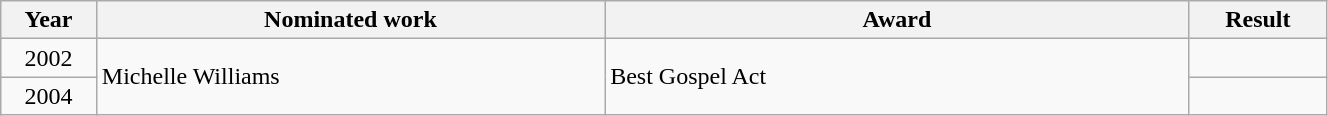<table class="wikitable" style="width:70%;">
<tr>
<th style="width:3%;">Year</th>
<th style="width:20%;">Nominated work</th>
<th style="width:23%;">Award</th>
<th style="width:5%;">Result</th>
</tr>
<tr>
<td align="center">2002</td>
<td rowspan="2">Michelle Williams</td>
<td rowspan="2">Best Gospel Act</td>
<td></td>
</tr>
<tr>
<td align="center">2004</td>
<td></td>
</tr>
</table>
